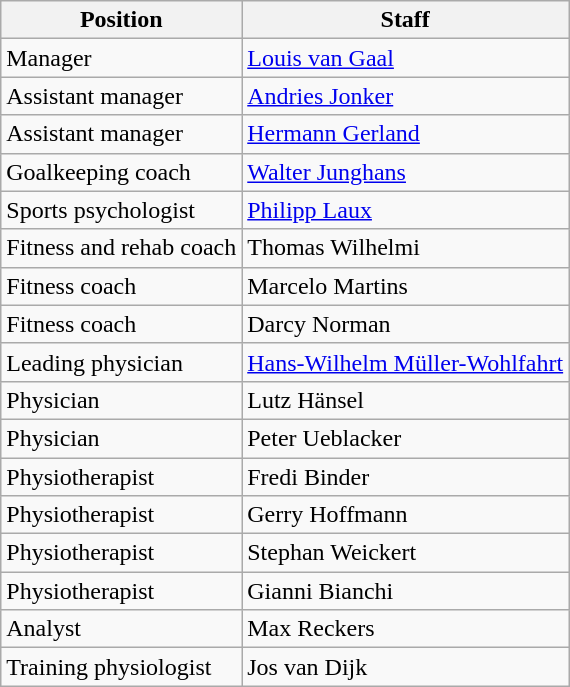<table class="wikitable">
<tr>
<th>Position</th>
<th>Staff</th>
</tr>
<tr>
<td>Manager</td>
<td><a href='#'>Louis van Gaal</a></td>
</tr>
<tr>
<td>Assistant manager</td>
<td><a href='#'>Andries Jonker</a></td>
</tr>
<tr>
<td>Assistant manager</td>
<td><a href='#'>Hermann Gerland</a></td>
</tr>
<tr>
<td>Goalkeeping coach</td>
<td><a href='#'>Walter Junghans</a></td>
</tr>
<tr>
<td>Sports psychologist</td>
<td><a href='#'>Philipp Laux</a></td>
</tr>
<tr>
<td>Fitness and rehab coach</td>
<td>Thomas Wilhelmi</td>
</tr>
<tr>
<td>Fitness coach</td>
<td>Marcelo Martins</td>
</tr>
<tr>
<td>Fitness coach</td>
<td>Darcy Norman</td>
</tr>
<tr>
<td>Leading physician</td>
<td><a href='#'>Hans-Wilhelm Müller-Wohlfahrt</a></td>
</tr>
<tr>
<td>Physician</td>
<td>Lutz Hänsel</td>
</tr>
<tr>
<td>Physician</td>
<td>Peter Ueblacker</td>
</tr>
<tr>
<td>Physiotherapist</td>
<td>Fredi Binder</td>
</tr>
<tr>
<td>Physiotherapist</td>
<td>Gerry Hoffmann</td>
</tr>
<tr>
<td>Physiotherapist</td>
<td>Stephan Weickert</td>
</tr>
<tr>
<td>Physiotherapist</td>
<td>Gianni Bianchi</td>
</tr>
<tr>
<td>Analyst</td>
<td>Max Reckers</td>
</tr>
<tr>
<td>Training physiologist</td>
<td>Jos van Dijk</td>
</tr>
</table>
